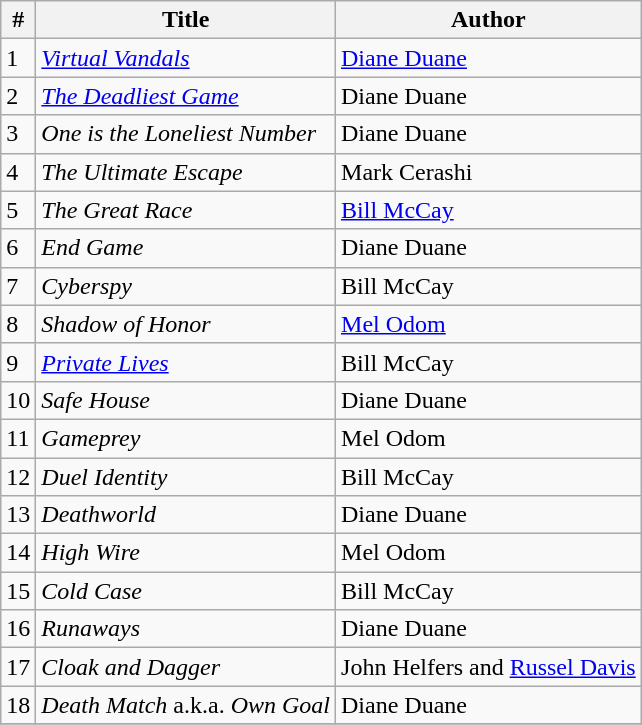<table class=wikitable>
<tr>
<th>#</th>
<th>Title</th>
<th>Author</th>
</tr>
<tr>
<td>1</td>
<td><a href='#'><em>Virtual Vandals</em></a></td>
<td><a href='#'>Diane Duane</a></td>
</tr>
<tr>
<td>2</td>
<td><a href='#'><em>The Deadliest Game</em></a></td>
<td>Diane Duane</td>
</tr>
<tr>
<td>3</td>
<td Tom Clancy's Net Force Explorers: One is the Loneliest Number><em>One is the Loneliest Number</em></td>
<td>Diane Duane</td>
</tr>
<tr>
<td>4</td>
<td Tom Clancy's Net Force Explorers: The Ultimate Escape><em>The Ultimate Escape</em></td>
<td>Mark Cerashi</td>
</tr>
<tr>
<td>5</td>
<td Tom Clancy's Net Force Explorers: The Great Race><em>The Great Race</em></td>
<td><a href='#'>Bill McCay</a></td>
</tr>
<tr>
<td>6</td>
<td Tom Clancy's Net Force Explorers: End Game><em>End Game</em></td>
<td>Diane Duane</td>
</tr>
<tr>
<td>7</td>
<td Tom Clancy's Net Force Explorers: Cyberspy><em>Cyberspy</em></td>
<td>Bill McCay</td>
</tr>
<tr>
<td>8</td>
<td Tom Clancy's Net Force Explorers: Shadow of Honor><em>Shadow of Honor</em></td>
<td><a href='#'>Mel Odom</a></td>
</tr>
<tr>
<td>9</td>
<td><a href='#'><em>Private Lives</em></a></td>
<td>Bill McCay</td>
</tr>
<tr>
<td>10</td>
<td Tom Clancy's Net Force Explorers: Safe House><em>Safe House</em></td>
<td>Diane Duane</td>
</tr>
<tr>
<td>11</td>
<td><em>Gameprey</em></td>
<td>Mel Odom</td>
</tr>
<tr>
<td>12</td>
<td><em>Duel Identity</em></td>
<td>Bill McCay</td>
</tr>
<tr>
<td>13</td>
<td Tom Clancy's Net Force Explorers: Deathworld><em>Deathworld</em></td>
<td>Diane Duane</td>
</tr>
<tr>
<td>14</td>
<td Tom Clancy's Net Force Explorers: High Wire><em>High Wire</em></td>
<td>Mel Odom</td>
</tr>
<tr>
<td>15</td>
<td Tom Clancy's Net Force Explorers: Cold Case><em>Cold Case</em></td>
<td>Bill McCay</td>
</tr>
<tr>
<td>16</td>
<td Tom Clancy's Net Force Explorers: Runaways><em>Runaways</em></td>
<td>Diane Duane</td>
</tr>
<tr>
<td>17</td>
<td Tom Clancy's Net Force Explorers: Cloak and Dagger><em>Cloak and Dagger</em></td>
<td>John Helfers and <a href='#'>Russel Davis</a></td>
</tr>
<tr>
<td>18</td>
<td Tom Clancy's Net Force Explorers: Death Match><em>Death Match</em> a.k.a. <em>Own Goal</em></td>
<td>Diane Duane</td>
</tr>
<tr>
</tr>
</table>
